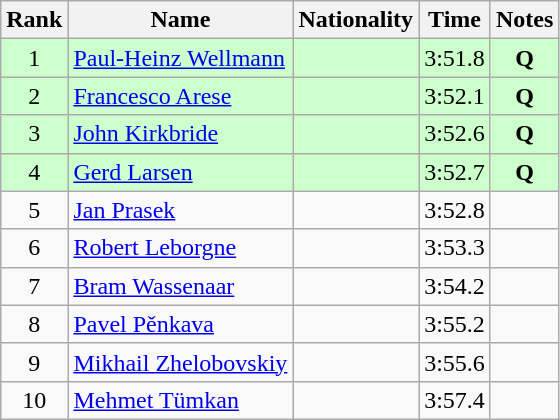<table class="wikitable sortable" style="text-align:center">
<tr>
<th>Rank</th>
<th>Name</th>
<th>Nationality</th>
<th>Time</th>
<th>Notes</th>
</tr>
<tr bgcolor=ccffcc>
<td>1</td>
<td align=left><a href='#'>Paul-Heinz Wellmann</a></td>
<td align=left></td>
<td>3:51.8</td>
<td><strong>Q</strong></td>
</tr>
<tr bgcolor=ccffcc>
<td>2</td>
<td align=left><a href='#'>Francesco Arese</a></td>
<td align=left></td>
<td>3:52.1</td>
<td><strong>Q</strong></td>
</tr>
<tr bgcolor=ccffcc>
<td>3</td>
<td align=left><a href='#'>John Kirkbride</a></td>
<td align=left></td>
<td>3:52.6</td>
<td><strong>Q</strong></td>
</tr>
<tr bgcolor=ccffcc>
<td>4</td>
<td align=left><a href='#'>Gerd Larsen</a></td>
<td align=left></td>
<td>3:52.7</td>
<td><strong>Q</strong></td>
</tr>
<tr>
<td>5</td>
<td align=left><a href='#'>Jan Prasek</a></td>
<td align=left></td>
<td>3:52.8</td>
<td></td>
</tr>
<tr>
<td>6</td>
<td align=left><a href='#'>Robert Leborgne</a></td>
<td align=left></td>
<td>3:53.3</td>
<td></td>
</tr>
<tr>
<td>7</td>
<td align=left><a href='#'>Bram Wassenaar</a></td>
<td align=left></td>
<td>3:54.2</td>
<td></td>
</tr>
<tr>
<td>8</td>
<td align=left><a href='#'>Pavel Pěnkava</a></td>
<td align=left></td>
<td>3:55.2</td>
<td></td>
</tr>
<tr>
<td>9</td>
<td align=left><a href='#'>Mikhail Zhelobovskiy</a></td>
<td align=left></td>
<td>3:55.6</td>
<td></td>
</tr>
<tr>
<td>10</td>
<td align=left><a href='#'>Mehmet Tümkan</a></td>
<td align=left></td>
<td>3:57.4</td>
<td></td>
</tr>
</table>
